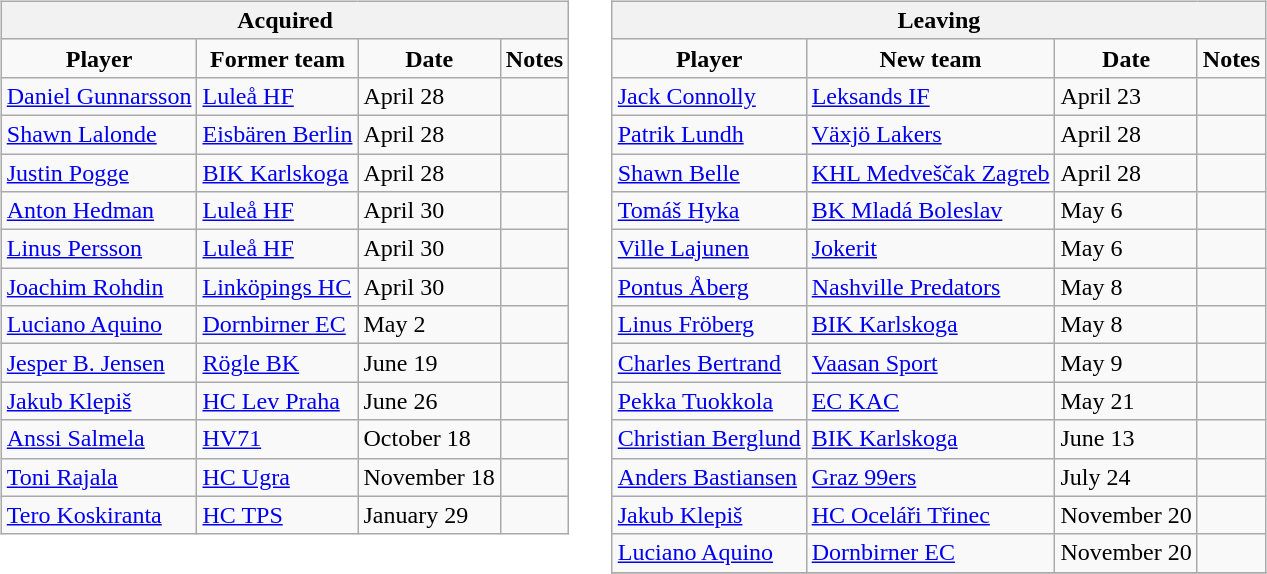<table cellspacing="10">
<tr>
<td valign="top"><br><table class="wikitable">
<tr>
<th colspan="4">Acquired</th>
</tr>
<tr align="center">
<td><strong>Player</strong></td>
<td><strong>Former team</strong></td>
<td><strong>Date</strong></td>
<td><strong>Notes</strong></td>
</tr>
<tr>
<td><a href='#'>Daniel Gunnarsson</a></td>
<td><a href='#'>Luleå HF</a></td>
<td>April 28</td>
<td></td>
</tr>
<tr>
<td><a href='#'>Shawn Lalonde</a></td>
<td><a href='#'>Eisbären Berlin</a></td>
<td>April 28</td>
<td></td>
</tr>
<tr>
<td><a href='#'>Justin Pogge</a></td>
<td><a href='#'>BIK Karlskoga</a></td>
<td>April 28</td>
<td></td>
</tr>
<tr>
<td><a href='#'>Anton Hedman</a></td>
<td><a href='#'>Luleå HF</a></td>
<td>April 30</td>
<td></td>
</tr>
<tr>
<td><a href='#'>Linus Persson</a></td>
<td><a href='#'>Luleå HF</a></td>
<td>April 30</td>
<td></td>
</tr>
<tr>
<td><a href='#'>Joachim Rohdin</a></td>
<td><a href='#'>Linköpings HC</a></td>
<td>April 30</td>
<td></td>
</tr>
<tr>
<td><a href='#'>Luciano Aquino</a></td>
<td><a href='#'>Dornbirner EC</a></td>
<td>May 2</td>
<td></td>
</tr>
<tr>
<td><a href='#'>Jesper B. Jensen</a></td>
<td><a href='#'>Rögle BK</a></td>
<td>June 19</td>
<td></td>
</tr>
<tr>
<td><a href='#'>Jakub Klepiš</a></td>
<td><a href='#'>HC Lev Praha</a></td>
<td>June 26</td>
<td></td>
</tr>
<tr>
<td><a href='#'>Anssi Salmela</a></td>
<td><a href='#'>HV71</a></td>
<td>October 18</td>
<td></td>
</tr>
<tr>
<td><a href='#'>Toni Rajala</a></td>
<td><a href='#'>HC Ugra</a></td>
<td>November 18</td>
<td></td>
</tr>
<tr>
<td><a href='#'>Tero Koskiranta</a></td>
<td><a href='#'>HC TPS</a></td>
<td>January 29</td>
<td></td>
</tr>
</table>
</td>
<td valign="top"><br><table class="wikitable">
<tr>
<th colspan="4">Leaving</th>
</tr>
<tr align="center">
<td><strong>Player</strong></td>
<td><strong>New team</strong></td>
<td><strong>Date</strong></td>
<td><strong>Notes</strong></td>
</tr>
<tr>
<td><a href='#'>Jack Connolly</a></td>
<td><a href='#'>Leksands IF</a></td>
<td>April 23</td>
<td></td>
</tr>
<tr>
<td><a href='#'>Patrik Lundh</a></td>
<td><a href='#'>Växjö Lakers</a></td>
<td>April 28</td>
<td></td>
</tr>
<tr>
<td><a href='#'>Shawn Belle</a></td>
<td><a href='#'>KHL Medveščak Zagreb</a></td>
<td>April 28</td>
<td></td>
</tr>
<tr>
<td><a href='#'>Tomáš Hyka</a></td>
<td><a href='#'>BK Mladá Boleslav</a></td>
<td>May 6</td>
<td></td>
</tr>
<tr>
<td><a href='#'>Ville Lajunen</a></td>
<td><a href='#'>Jokerit</a></td>
<td>May 6</td>
<td></td>
</tr>
<tr>
<td><a href='#'>Pontus Åberg</a></td>
<td><a href='#'>Nashville Predators</a></td>
<td>May 8</td>
<td></td>
</tr>
<tr>
<td><a href='#'>Linus Fröberg</a></td>
<td><a href='#'>BIK Karlskoga</a></td>
<td>May 8</td>
<td></td>
</tr>
<tr>
<td><a href='#'>Charles Bertrand</a></td>
<td><a href='#'>Vaasan Sport</a></td>
<td>May 9</td>
<td></td>
</tr>
<tr>
<td><a href='#'>Pekka Tuokkola</a></td>
<td><a href='#'>EC KAC</a></td>
<td>May 21</td>
<td></td>
</tr>
<tr>
<td><a href='#'>Christian Berglund</a></td>
<td><a href='#'>BIK Karlskoga</a></td>
<td>June 13</td>
<td></td>
</tr>
<tr>
<td><a href='#'>Anders Bastiansen</a></td>
<td><a href='#'>Graz 99ers</a></td>
<td>July 24</td>
<td></td>
</tr>
<tr>
<td><a href='#'>Jakub Klepiš</a></td>
<td><a href='#'>HC Oceláři Třinec</a></td>
<td>November 20</td>
<td></td>
</tr>
<tr>
<td><a href='#'>Luciano Aquino</a></td>
<td><a href='#'>Dornbirner EC</a></td>
<td>November 20</td>
<td></td>
</tr>
<tr>
</tr>
</table>
</td>
</tr>
</table>
